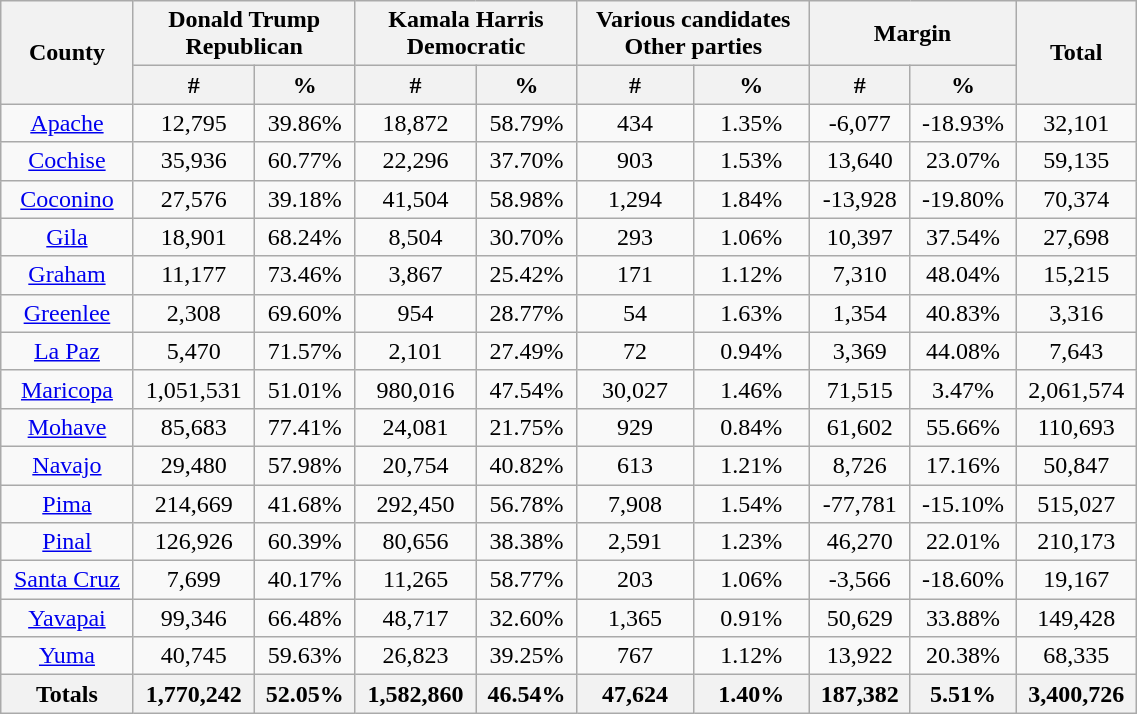<table class="wikitable sortable" width="60%">
<tr>
<th rowspan="2">County</th>
<th colspan="2">Donald Trump<br>Republican</th>
<th colspan="2">Kamala Harris<br>Democratic</th>
<th colspan="2">Various candidates<br>Other parties</th>
<th colspan="2">Margin</th>
<th rowspan="2">Total</th>
</tr>
<tr>
<th data-sort-type="number" style="text-align:center;">#</th>
<th data-sort-type="number" style="text-align:center;">%</th>
<th data-sort-type="number" style="text-align:center;">#</th>
<th data-sort-type="number" style="text-align:center;">%</th>
<th data-sort-type="number" style="text-align:center;">#</th>
<th data-sort-type="number" style="text-align:center;">%</th>
<th data-sort-type="number" style="text-align:center;">#</th>
<th data-sort-type="number" style="text-align:center;">%</th>
</tr>
<tr style="text-align:center;">
<td><a href='#'>Apache</a></td>
<td>12,795</td>
<td>39.86%</td>
<td>18,872</td>
<td>58.79%</td>
<td>434</td>
<td>1.35%</td>
<td>-6,077</td>
<td>-18.93%</td>
<td>32,101</td>
</tr>
<tr style="text-align:center;">
<td><a href='#'>Cochise</a></td>
<td>35,936</td>
<td>60.77%</td>
<td>22,296</td>
<td>37.70%</td>
<td>903</td>
<td>1.53%</td>
<td>13,640</td>
<td>23.07%</td>
<td>59,135</td>
</tr>
<tr style="text-align:center;">
<td><a href='#'>Coconino</a></td>
<td>27,576</td>
<td>39.18%</td>
<td>41,504</td>
<td>58.98%</td>
<td>1,294</td>
<td>1.84%</td>
<td>-13,928</td>
<td>-19.80%</td>
<td>70,374</td>
</tr>
<tr style="text-align:center;">
<td><a href='#'>Gila</a></td>
<td>18,901</td>
<td>68.24%</td>
<td>8,504</td>
<td>30.70%</td>
<td>293</td>
<td>1.06%</td>
<td>10,397</td>
<td>37.54%</td>
<td>27,698</td>
</tr>
<tr style="text-align:center;">
<td><a href='#'>Graham</a></td>
<td>11,177</td>
<td>73.46%</td>
<td>3,867</td>
<td>25.42%</td>
<td>171</td>
<td>1.12%</td>
<td>7,310</td>
<td>48.04%</td>
<td>15,215</td>
</tr>
<tr style="text-align:center;">
<td><a href='#'>Greenlee</a></td>
<td>2,308</td>
<td>69.60%</td>
<td>954</td>
<td>28.77%</td>
<td>54</td>
<td>1.63%</td>
<td>1,354</td>
<td>40.83%</td>
<td>3,316</td>
</tr>
<tr style="text-align:center;">
<td><a href='#'>La Paz</a></td>
<td>5,470</td>
<td>71.57%</td>
<td>2,101</td>
<td>27.49%</td>
<td>72</td>
<td>0.94%</td>
<td>3,369</td>
<td>44.08%</td>
<td>7,643</td>
</tr>
<tr style="text-align:center;">
<td><a href='#'>Maricopa</a></td>
<td>1,051,531</td>
<td>51.01%</td>
<td>980,016</td>
<td>47.54%</td>
<td>30,027</td>
<td>1.46%</td>
<td>71,515</td>
<td>3.47%</td>
<td>2,061,574</td>
</tr>
<tr style="text-align:center;">
<td><a href='#'>Mohave</a></td>
<td>85,683</td>
<td>77.41%</td>
<td>24,081</td>
<td>21.75%</td>
<td>929</td>
<td>0.84%</td>
<td>61,602</td>
<td>55.66%</td>
<td>110,693</td>
</tr>
<tr style="text-align:center;">
<td><a href='#'>Navajo</a></td>
<td>29,480</td>
<td>57.98%</td>
<td>20,754</td>
<td>40.82%</td>
<td>613</td>
<td>1.21%</td>
<td>8,726</td>
<td>17.16%</td>
<td>50,847</td>
</tr>
<tr style="text-align:center;">
<td><a href='#'>Pima</a></td>
<td>214,669</td>
<td>41.68%</td>
<td>292,450</td>
<td>56.78%</td>
<td>7,908</td>
<td>1.54%</td>
<td>-77,781</td>
<td>-15.10%</td>
<td>515,027</td>
</tr>
<tr style="text-align:center;">
<td><a href='#'>Pinal</a></td>
<td>126,926</td>
<td>60.39%</td>
<td>80,656</td>
<td>38.38%</td>
<td>2,591</td>
<td>1.23%</td>
<td>46,270</td>
<td>22.01%</td>
<td>210,173</td>
</tr>
<tr style="text-align:center;">
<td><a href='#'>Santa Cruz</a></td>
<td>7,699</td>
<td>40.17%</td>
<td>11,265</td>
<td>58.77%</td>
<td>203</td>
<td>1.06%</td>
<td>-3,566</td>
<td>-18.60%</td>
<td>19,167</td>
</tr>
<tr style="text-align:center;">
<td><a href='#'>Yavapai</a></td>
<td>99,346</td>
<td>66.48%</td>
<td>48,717</td>
<td>32.60%</td>
<td>1,365</td>
<td>0.91%</td>
<td>50,629</td>
<td>33.88%</td>
<td>149,428</td>
</tr>
<tr style="text-align:center;">
<td><a href='#'>Yuma</a></td>
<td>40,745</td>
<td>59.63%</td>
<td>26,823</td>
<td>39.25%</td>
<td>767</td>
<td>1.12%</td>
<td>13,922</td>
<td>20.38%</td>
<td>68,335</td>
</tr>
<tr>
<th>Totals</th>
<th>1,770,242</th>
<th>52.05%</th>
<th>1,582,860</th>
<th>46.54%</th>
<th>47,624</th>
<th>1.40%</th>
<th>187,382</th>
<th>5.51%</th>
<th>3,400,726</th>
</tr>
</table>
